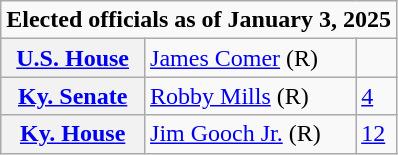<table class=wikitable>
<tr>
<td colspan="3"><strong>Elected officials as of January 3, 2025</strong></td>
</tr>
<tr>
<th scope=row><a href='#'>U.S. House</a></th>
<td><a href='#'>James Comer</a> (R)</td>
<td></td>
</tr>
<tr>
<th scope=row><a href='#'>Ky. Senate</a></th>
<td><a href='#'>Robby Mills</a> (R)</td>
<td><a href='#'>4</a></td>
</tr>
<tr>
<th scope=row><a href='#'>Ky. House</a></th>
<td><a href='#'>Jim Gooch Jr.</a> (R)</td>
<td><a href='#'>12</a></td>
</tr>
</table>
